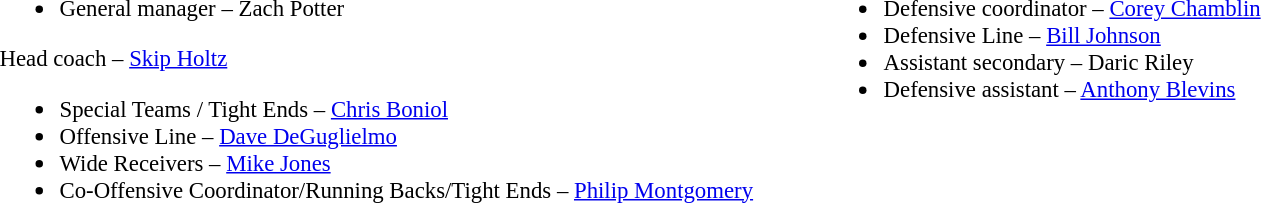<table class="toccolours" style="text-align: left;">
<tr>
<td colspan=7 style="text-align:right;"></td>
</tr>
<tr>
<td style="vertical-align:top;"></td>
<td style="font-size: 95%;vertical-align:top;"><br><ul><li>General manager – Zach Potter</li></ul>Head coach – <a href='#'>Skip Holtz</a><ul><li>Special Teams / Tight Ends – <a href='#'>Chris Boniol</a></li><li>Offensive Line – <a href='#'>Dave DeGuglielmo</a></li><li>Wide Receivers – <a href='#'>Mike Jones</a></li><li>Co-Offensive Coordinator/Running Backs/Tight Ends – <a href='#'>Philip Montgomery</a></li></ul></td>
<td width="35"> </td>
<td style="vertical-align:top;"></td>
<td style="font-size: 95%;vertical-align:top;"><br><ul><li>Defensive coordinator – <a href='#'>Corey Chamblin</a></li><li>Defensive Line – <a href='#'>Bill Johnson</a></li><li>Assistant secondary – Daric Riley</li><li>Defensive assistant – <a href='#'>Anthony Blevins</a></li></ul></td>
</tr>
</table>
